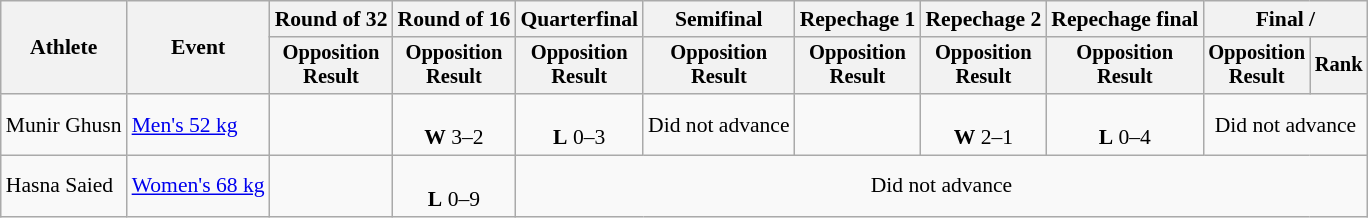<table class=wikitable style=font-size:90%;text-align:center>
<tr>
<th rowspan="2">Athlete</th>
<th rowspan="2">Event</th>
<th>Round of 32</th>
<th>Round of 16</th>
<th>Quarterfinal</th>
<th>Semifinal</th>
<th>Repechage 1</th>
<th>Repechage 2</th>
<th>Repechage final</th>
<th colspan=2>Final / </th>
</tr>
<tr style="font-size: 95%">
<th>Opposition<br>Result</th>
<th>Opposition<br>Result</th>
<th>Opposition<br>Result</th>
<th>Opposition<br>Result</th>
<th>Opposition<br>Result</th>
<th>Opposition<br>Result</th>
<th>Opposition<br>Result</th>
<th>Opposition<br>Result</th>
<th>Rank</th>
</tr>
<tr>
<td align=left>Munir Ghusn</td>
<td align=left><a href='#'>Men's 52 kg</a></td>
<td></td>
<td><br><strong>W</strong> 3–2</td>
<td><br><strong>L</strong> 0–3</td>
<td>Did not advance</td>
<td></td>
<td><br><strong>W</strong> 2–1</td>
<td><br><strong>L</strong> 0–4</td>
<td colspan=2>Did not advance</td>
</tr>
<tr>
<td align=left>Hasna Saied</td>
<td align=left><a href='#'>Women's 68 kg</a></td>
<td></td>
<td><br><strong>L</strong> 0–9</td>
<td colspan=7>Did not advance</td>
</tr>
</table>
